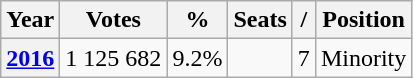<table class="wikitable">
<tr>
<th>Year</th>
<th>Votes</th>
<th>%</th>
<th>Seats</th>
<th>/</th>
<th>Position</th>
</tr>
<tr>
<th><a href='#'>2016</a></th>
<td>1 125 682</td>
<td>9.2%</td>
<td></td>
<td> 7<br></td>
<td>Minority</td>
</tr>
</table>
